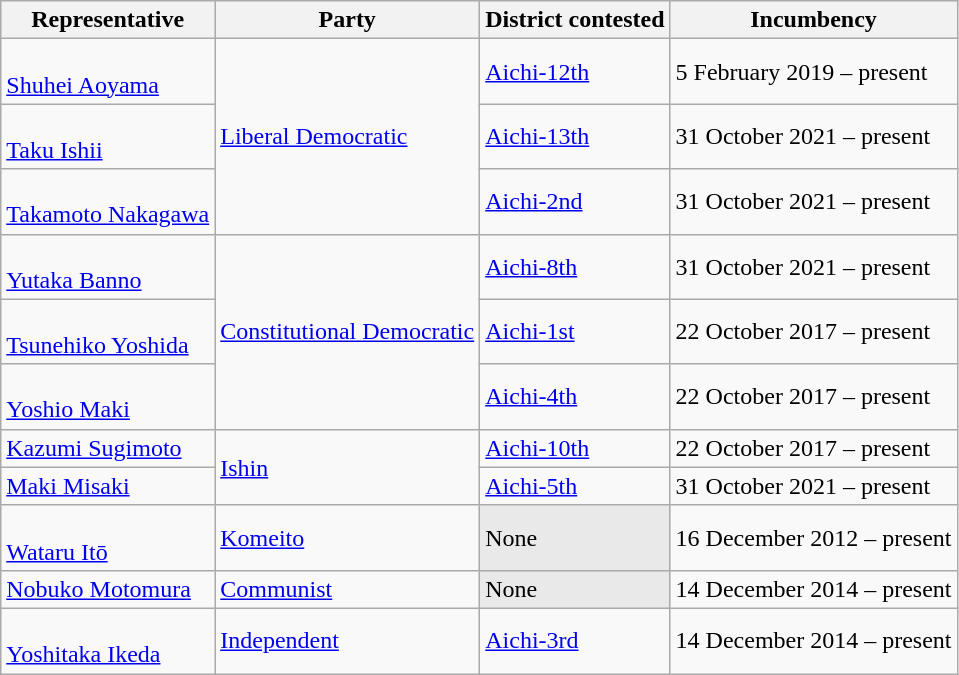<table class="wikitable sortable">
<tr>
<th>Representative</th>
<th>Party</th>
<th>District contested</th>
<th>Incumbency</th>
</tr>
<tr>
<td><br><a href='#'>Shuhei Aoyama</a></td>
<td rowspan="3" ><a href='#'>Liberal Democratic</a></td>
<td><a href='#'>Aichi-12th</a></td>
<td>5 February 2019 – present</td>
</tr>
<tr>
<td><br><a href='#'>Taku Ishii</a></td>
<td><a href='#'>Aichi-13th</a></td>
<td>31 October 2021 – present</td>
</tr>
<tr>
<td><br><a href='#'>Takamoto Nakagawa</a></td>
<td><a href='#'>Aichi-2nd</a></td>
<td>31 October 2021 – present</td>
</tr>
<tr>
<td><br><a href='#'>Yutaka Banno</a></td>
<td rowspan="3" ><a href='#'>Constitutional Democratic</a></td>
<td><a href='#'>Aichi-8th</a></td>
<td>31 October 2021 – present</td>
</tr>
<tr>
<td><br><a href='#'>Tsunehiko Yoshida</a></td>
<td><a href='#'>Aichi-1st</a></td>
<td>22 October 2017 – present</td>
</tr>
<tr>
<td><br><a href='#'>Yoshio Maki</a></td>
<td><a href='#'>Aichi-4th</a></td>
<td>22 October 2017 – present</td>
</tr>
<tr>
<td><a href='#'>Kazumi Sugimoto</a></td>
<td rowspan="2" ><a href='#'>Ishin</a></td>
<td><a href='#'>Aichi-10th</a></td>
<td>22 October 2017 – present</td>
</tr>
<tr>
<td><a href='#'>Maki Misaki</a></td>
<td><a href='#'>Aichi-5th</a></td>
<td>31 October 2021 – present</td>
</tr>
<tr>
<td><br><a href='#'>Wataru Itō</a></td>
<td><a href='#'>Komeito</a></td>
<td bgcolor=#E9E9E9>None</td>
<td>16 December 2012 – present</td>
</tr>
<tr>
<td><a href='#'>Nobuko Motomura</a></td>
<td><a href='#'>Communist</a></td>
<td bgcolor=#E9E9E9>None</td>
<td>14 December 2014 – present</td>
</tr>
<tr>
<td><br><a href='#'>Yoshitaka Ikeda</a></td>
<td><a href='#'>Independent</a></td>
<td><a href='#'>Aichi-3rd</a></td>
<td>14 December 2014 – present</td>
</tr>
</table>
